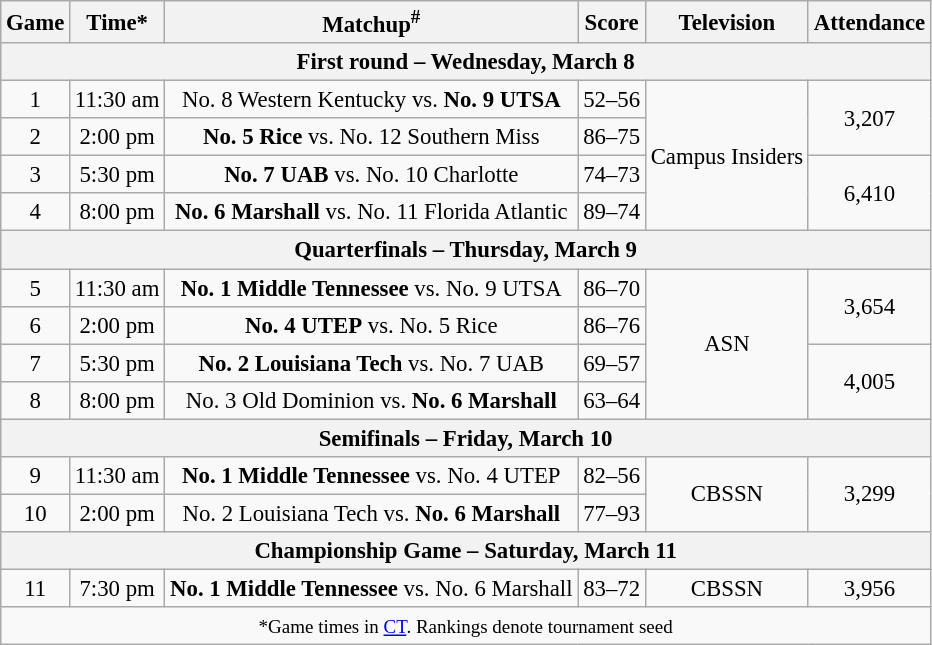<table class="wikitable" style="font-size: 95%;text-align:center">
<tr>
<th>Game</th>
<th>Time*</th>
<th>Matchup<sup>#</sup></th>
<th>Score</th>
<th>Television</th>
<th>Attendance</th>
</tr>
<tr>
<th colspan="6">First round – Wednesday, March 8</th>
</tr>
<tr>
<td align=center>1</td>
<td>11:30 am</td>
<td align=center>No. 8 Western Kentucky vs. <strong>No. 9 UTSA</strong></td>
<td align=center>52–56</td>
<td rowspan=4 align=center>Campus Insiders</td>
<td rowspan=2 align=center>3,207</td>
</tr>
<tr>
<td align=center>2</td>
<td>2:00 pm</td>
<td align=center><strong>No. 5 Rice</strong> vs. No. 12 Southern Miss</td>
<td align=center>86–75</td>
</tr>
<tr>
<td align=center>3</td>
<td>5:30 pm</td>
<td align=center><strong>No. 7 UAB</strong> vs. No. 10 Charlotte</td>
<td align=center>74–73</td>
<td rowspan=2 align=center>6,410</td>
</tr>
<tr>
<td align=center>4</td>
<td>8:00 pm</td>
<td align=center><strong>No. 6 Marshall</strong> vs. No. 11 Florida Atlantic</td>
<td align=center>89–74</td>
</tr>
<tr>
<th colspan=7>Quarterfinals – Thursday, March 9</th>
</tr>
<tr>
<td align=center>5</td>
<td>11:30 am</td>
<td align=center><strong>No. 1 Middle Tennessee</strong> vs. No. 9 UTSA</td>
<td align=center>86–70</td>
<td rowspan=4 align=center>ASN</td>
<td rowspan=2 align=center>3,654</td>
</tr>
<tr>
<td align=center>6</td>
<td>2:00 pm</td>
<td align=center><strong>No. 4 UTEP</strong> vs. No. 5 Rice</td>
<td align=center>86–76</td>
</tr>
<tr>
<td align=center>7</td>
<td>5:30 pm</td>
<td align=center><strong>No. 2 Louisiana Tech</strong> vs. No. 7 UAB</td>
<td align=center>69–57</td>
<td rowspan=2 align=center>4,005</td>
</tr>
<tr>
<td align=center>8</td>
<td>8:00 pm</td>
<td align=center>No. 3 Old Dominion vs. <strong>No. 6 Marshall</strong></td>
<td align=center>63–64</td>
</tr>
<tr>
<th colspan=7>Semifinals – Friday, March 10</th>
</tr>
<tr>
<td align=center>9</td>
<td>11:30 am</td>
<td align=center><strong>No. 1 Middle Tennessee</strong> vs. No. 4 UTEP</td>
<td align=center>82–56</td>
<td rowspan=2 align=center>CBSSN</td>
<td rowspan=2 align=center>3,299</td>
</tr>
<tr>
<td align=center>10</td>
<td>2:00 pm</td>
<td align=center>No. 2 Louisiana Tech vs. <strong>No. 6 Marshall</strong></td>
<td align=center>77–93</td>
</tr>
<tr>
<th colspan=7>Championship Game – Saturday, March 11</th>
</tr>
<tr>
<td align=center>11</td>
<td>7:30 pm</td>
<td align=center><strong>No. 1 Middle Tennessee</strong> vs. No. 6 Marshall</td>
<td align=center>83–72</td>
<td align=center>CBSSN</td>
<td align=center>3,956</td>
</tr>
<tr>
<td colspan="6"><small>*Game times in <a href='#'>CT</a>. Rankings denote tournament seed</small></td>
</tr>
</table>
